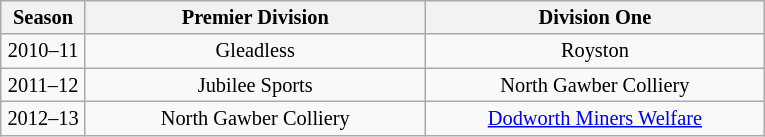<table class="wikitable" style="text-align: center; font-size:85%">
<tr>
<th width=50>Season</th>
<th width=220>Premier Division</th>
<th width=220>Division One</th>
</tr>
<tr>
<td>2010–11</td>
<td>Gleadless</td>
<td>Royston</td>
</tr>
<tr>
<td>2011–12</td>
<td>Jubilee Sports</td>
<td>North Gawber Colliery</td>
</tr>
<tr>
<td>2012–13</td>
<td>North Gawber Colliery</td>
<td><a href='#'>Dodworth Miners Welfare</a></td>
</tr>
</table>
